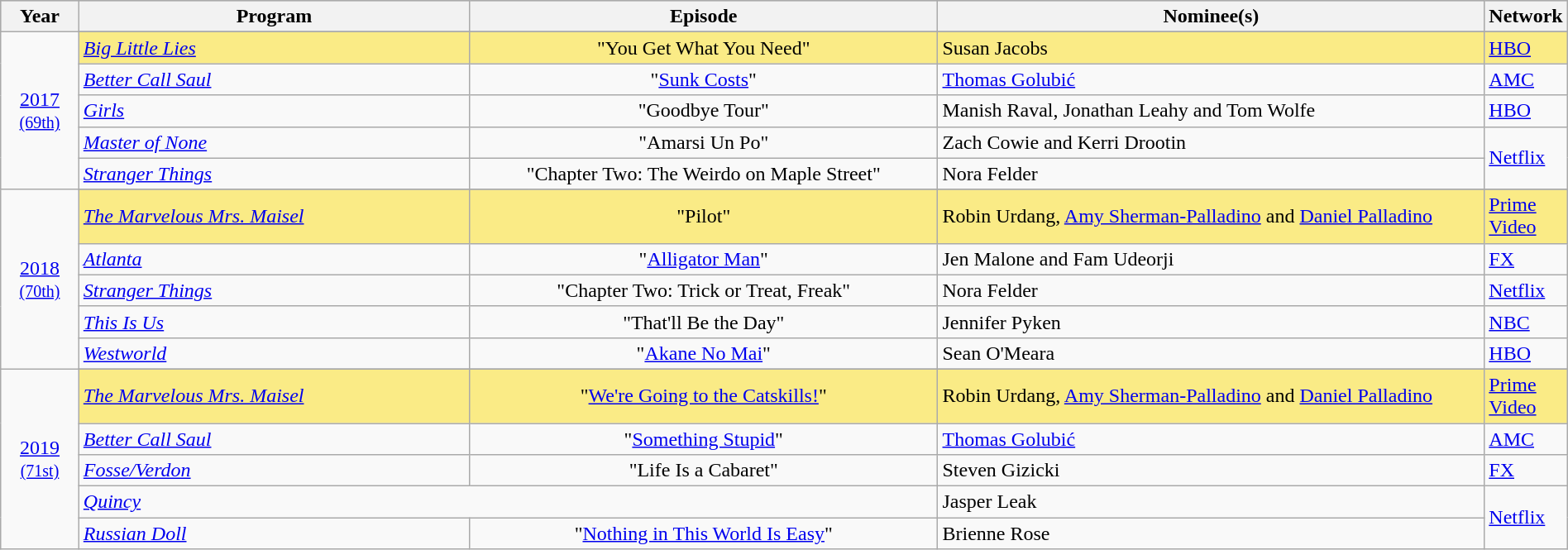<table class="wikitable" style="width:100%">
<tr bgcolor="#bebebe">
<th width="5%">Year</th>
<th width="25%">Program</th>
<th width="30%">Episode</th>
<th width="35%">Nominee(s)</th>
<th width="5%">Network</th>
</tr>
<tr>
<td rowspan=6 style="text-align:center"><a href='#'>2017</a><br><small><a href='#'>(69th)</a></small><br></td>
</tr>
<tr style="background:#FAEB86">
<td><em><a href='#'>Big Little Lies</a></em></td>
<td align=center>"You Get What You Need"</td>
<td>Susan Jacobs</td>
<td><a href='#'>HBO</a></td>
</tr>
<tr>
<td><em><a href='#'>Better Call Saul</a></em></td>
<td align=center>"<a href='#'>Sunk Costs</a>"</td>
<td><a href='#'>Thomas Golubić</a></td>
<td><a href='#'>AMC</a></td>
</tr>
<tr>
<td><em><a href='#'>Girls</a></em></td>
<td align=center>"Goodbye Tour"</td>
<td>Manish Raval, Jonathan Leahy and Tom Wolfe</td>
<td><a href='#'>HBO</a></td>
</tr>
<tr>
<td><em><a href='#'>Master of None</a></em></td>
<td align=center>"Amarsi Un Po"</td>
<td>Zach Cowie and Kerri Drootin</td>
<td rowspan=2><a href='#'>Netflix</a></td>
</tr>
<tr>
<td><em><a href='#'>Stranger Things</a></em></td>
<td align=center>"Chapter Two: The Weirdo on Maple Street"</td>
<td>Nora Felder</td>
</tr>
<tr>
<td rowspan=6 style="text-align:center"><a href='#'>2018</a><br><small><a href='#'>(70th)</a></small><br></td>
</tr>
<tr style="background:#FAEB86">
<td><em><a href='#'>The Marvelous Mrs. Maisel</a></em></td>
<td align=center>"Pilot"</td>
<td>Robin Urdang, <a href='#'>Amy Sherman-Palladino</a> and <a href='#'>Daniel Palladino</a></td>
<td><a href='#'>Prime Video</a></td>
</tr>
<tr>
<td><em><a href='#'>Atlanta</a></em></td>
<td align=center>"<a href='#'>Alligator Man</a>"</td>
<td>Jen Malone and Fam Udeorji</td>
<td><a href='#'>FX</a></td>
</tr>
<tr>
<td><em><a href='#'>Stranger Things</a></em></td>
<td align=center>"Chapter Two: Trick or Treat, Freak"</td>
<td>Nora Felder</td>
<td><a href='#'>Netflix</a></td>
</tr>
<tr>
<td><em><a href='#'>This Is Us</a></em></td>
<td align=center>"That'll Be the Day"</td>
<td>Jennifer Pyken</td>
<td><a href='#'>NBC</a></td>
</tr>
<tr>
<td><em><a href='#'>Westworld</a></em></td>
<td align=center>"<a href='#'>Akane No Mai</a>"</td>
<td>Sean O'Meara</td>
<td><a href='#'>HBO</a></td>
</tr>
<tr>
<td rowspan=6 style="text-align:center"><a href='#'>2019</a><br><small><a href='#'>(71st)</a></small><br></td>
</tr>
<tr style="background:#FAEB86">
<td><em><a href='#'>The Marvelous Mrs. Maisel</a></em></td>
<td align=center>"<a href='#'>We're Going to the Catskills!</a>"</td>
<td>Robin Urdang, <a href='#'>Amy Sherman-Palladino</a> and <a href='#'>Daniel Palladino</a></td>
<td><a href='#'>Prime Video</a></td>
</tr>
<tr>
<td><em><a href='#'>Better Call Saul</a></em></td>
<td align=center>"<a href='#'>Something Stupid</a>"</td>
<td><a href='#'>Thomas Golubić</a></td>
<td><a href='#'>AMC</a></td>
</tr>
<tr>
<td><em><a href='#'>Fosse/Verdon</a></em></td>
<td align=center>"Life Is a Cabaret"</td>
<td>Steven Gizicki</td>
<td><a href='#'>FX</a></td>
</tr>
<tr>
<td colspan="2"><em><a href='#'>Quincy</a></em></td>
<td>Jasper Leak</td>
<td rowspan="2"><a href='#'>Netflix</a></td>
</tr>
<tr>
<td><em><a href='#'>Russian Doll</a></em></td>
<td align=center>"<a href='#'>Nothing in This World Is Easy</a>"</td>
<td>Brienne Rose</td>
</tr>
</table>
